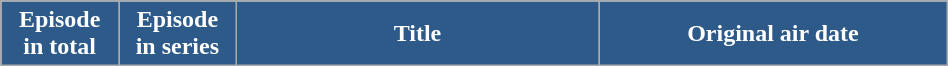<table class="wikitable plainrowheaders" style="width:50%; margin:left;">
<tr>
<th scope="col" style="background-color: #2D5A88; color: #ffffff; width:60px;">Episode<br>in total</th>
<th scope="col" style="background-color: #2D5A88; color: #ffffff; width:60px;">Episode<br>in series</th>
<th scope="col" style="background-color: #2D5A88; color: #ffffff; width:200px;">Title</th>
<th scope="col" style="background-color: #2D5A88; color: #ffffff; width:12em;">Original air date<br>










</th>
</tr>
</table>
